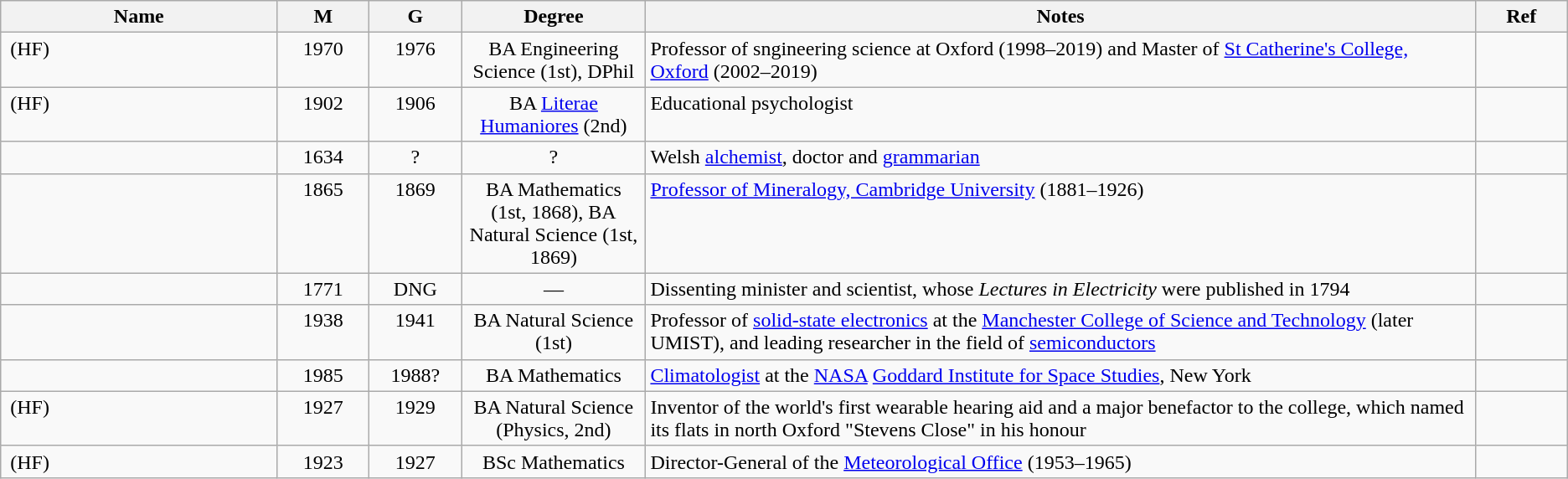<table class="wikitable sortable">
<tr>
<th width="15%">Name</th>
<th width="5%">M</th>
<th width="5%">G</th>
<th width="10%" class="unsortable">Degree</th>
<th width="45%" class="unsortable">Notes</th>
<th width="5%" class="unsortable">Ref</th>
</tr>
<tr valign="top">
<td> (HF)</td>
<td align="center">1970</td>
<td align="center">1976</td>
<td align="center">BA Engineering Science (1st), DPhil</td>
<td>Professor of sngineering science at Oxford (1998–2019) and Master of <a href='#'>St Catherine's College, Oxford</a> (2002–2019)</td>
<td align="center"></td>
</tr>
<tr valign="top">
<td> (HF)</td>
<td align="center">1902</td>
<td align="center">1906</td>
<td align="center">BA <a href='#'>Literae Humaniores</a> (2nd)</td>
<td>Educational psychologist</td>
<td align="center"><br></td>
</tr>
<tr valign="top">
<td></td>
<td align="center">1634</td>
<td align="center">?</td>
<td align="center">?</td>
<td>Welsh <a href='#'>alchemist</a>, doctor and <a href='#'>grammarian</a></td>
<td align="center"></td>
</tr>
<tr valign="top">
<td></td>
<td align="center">1865</td>
<td align="center">1869</td>
<td align="center">BA Mathematics (1st, 1868), BA Natural Science (1st, 1869)</td>
<td><a href='#'>Professor of Mineralogy, Cambridge University</a> (1881–1926)</td>
<td align="center"></td>
</tr>
<tr valign="top">
<td></td>
<td align="center">1771</td>
<td align="center">DNG</td>
<td align="center">—</td>
<td>Dissenting minister and scientist, whose <em>Lectures in Electricity</em> were published in 1794</td>
<td align="center"></td>
</tr>
<tr valign="top">
<td></td>
<td align="center">1938</td>
<td align="center">1941</td>
<td align="center">BA Natural Science (1st)</td>
<td>Professor of <a href='#'>solid-state electronics</a> at the <a href='#'>Manchester College of Science and Technology</a> (later UMIST), and leading researcher in the field of <a href='#'>semiconductors</a></td>
<td align="center"></td>
</tr>
<tr valign="top">
<td></td>
<td align="center">1985</td>
<td align="center"><span>1988</span>?</td>
<td align="center">BA Mathematics</td>
<td><a href='#'>Climatologist</a> at the <a href='#'>NASA</a> <a href='#'>Goddard Institute for Space Studies</a>, New York</td>
<td align="center"></td>
</tr>
<tr valign="top">
<td> (HF)</td>
<td align="center">1927</td>
<td align="center">1929</td>
<td align="center">BA Natural Science (Physics, 2nd)</td>
<td>Inventor of the world's first wearable hearing aid and a major benefactor to the college, which named its flats in north Oxford "Stevens Close" in his honour</td>
<td align="center"></td>
</tr>
<tr valign="top">
<td> (HF)</td>
<td align="center">1923</td>
<td align="center">1927</td>
<td align="center">BSc Mathematics</td>
<td>Director-General of the <a href='#'>Meteorological Office</a> (1953–1965)</td>
<td align="center"></td>
</tr>
</table>
